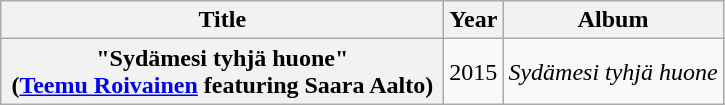<table class="wikitable plainrowheaders" style="text-align:center;">
<tr>
<th scope="col" style="width:18em;">Title</th>
<th scope="col" style="width:1em;">Year</th>
<th scope="col">Album</th>
</tr>
<tr>
<th scope="row">"Sydämesi tyhjä huone"<br><span>(<a href='#'>Teemu Roivainen</a> featuring Saara Aalto)</span></th>
<td>2015</td>
<td><em>Sydämesi tyhjä huone</em></td>
</tr>
</table>
